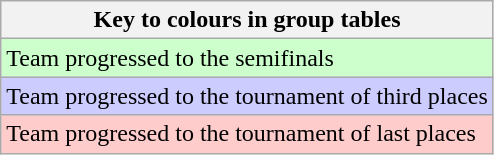<table class="wikitable">
<tr>
<th>Key to colours in group tables</th>
</tr>
<tr style="background:#cfc">
<td>Team progressed to the semifinals</td>
</tr>
<tr style="background:#ccf">
<td>Team progressed to the tournament of third places</td>
</tr>
<tr style="background:#fcc">
<td>Team progressed to the tournament of last places</td>
</tr>
</table>
